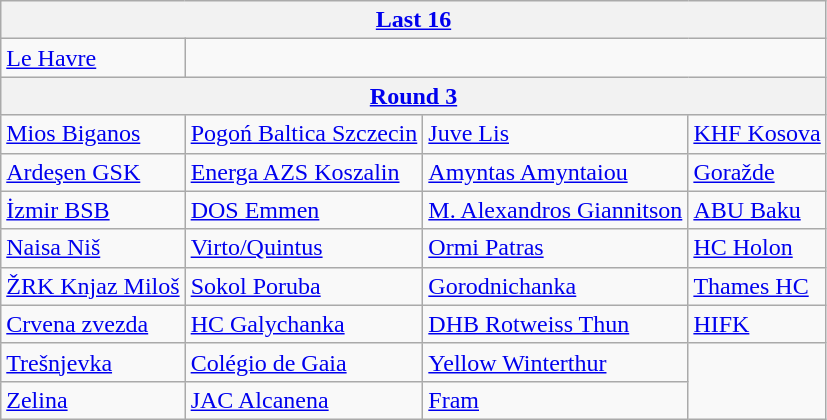<table class="wikitable">
<tr>
<th colspan=4><a href='#'>Last 16</a></th>
</tr>
<tr>
<td> <a href='#'>Le Havre</a> </td>
</tr>
<tr>
<th colspan=4><a href='#'>Round 3</a></th>
</tr>
<tr>
<td> <a href='#'>Mios Biganos</a> </td>
<td> <a href='#'>Pogoń Baltica Szczecin</a> </td>
<td> <a href='#'>Juve Lis</a> </td>
<td> <a href='#'>KHF Kosova</a> </td>
</tr>
<tr>
<td> <a href='#'>Ardeşen GSK</a> </td>
<td> <a href='#'>Energa AZS Koszalin</a> </td>
<td> <a href='#'>Amyntas Amyntaiou</a> </td>
<td> <a href='#'>Goražde</a> </td>
</tr>
<tr>
<td> <a href='#'>İzmir BSB</a> </td>
<td> <a href='#'>DOS Emmen</a> </td>
<td> <a href='#'>M. Alexandros Giannitson</a> </td>
<td> <a href='#'>ABU Baku</a> </td>
</tr>
<tr>
<td> <a href='#'>Naisa Niš</a> </td>
<td> <a href='#'>Virto/Quintus</a> </td>
<td> <a href='#'>Ormi Patras</a> </td>
<td> <a href='#'>HC Holon</a> </td>
</tr>
<tr>
<td> <a href='#'>ŽRK Knjaz Miloš</a> </td>
<td> <a href='#'>Sokol Poruba</a> </td>
<td> <a href='#'>Gorodnichanka</a> </td>
<td> <a href='#'>Thames HC</a> </td>
</tr>
<tr>
<td> <a href='#'>Crvena zvezda</a> </td>
<td> <a href='#'>HC Galychanka</a> </td>
<td> <a href='#'>DHB Rotweiss Thun</a> </td>
<td> <a href='#'>HIFK</a> </td>
</tr>
<tr>
<td> <a href='#'>Trešnjevka</a> </td>
<td> <a href='#'>Colégio de Gaia</a> </td>
<td> <a href='#'>Yellow Winterthur</a> </td>
</tr>
<tr>
<td> <a href='#'>Zelina</a> </td>
<td> <a href='#'>JAC Alcanena</a> </td>
<td> <a href='#'>Fram</a> </td>
</tr>
</table>
